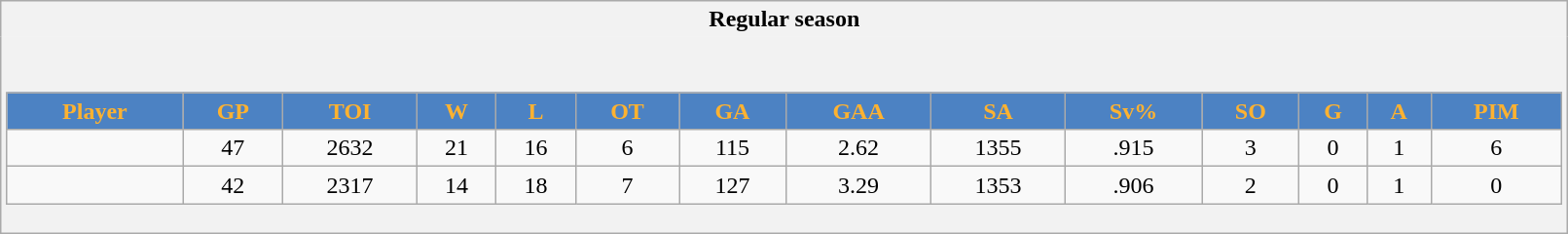<table class="wikitable" style="border: 1px solid #aaa;" width="85%">
<tr>
<th style="border: 0;">Regular season</th>
</tr>
<tr>
<td style="background: #f2f2f2; border: 0; text-align: center;"><br><table class="wikitable sortable" width="100%">
<tr align="center"  bgcolor="#dddddd">
<th style="background:#4C82C3;color:#FDB231;">Player</th>
<th style="background:#4C82C3;color:#FDB231;">GP</th>
<th style="background:#4C82C3;color:#FDB231;">TOI</th>
<th style="background:#4C82C3;color:#FDB231;">W</th>
<th style="background:#4C82C3;color:#FDB231;">L</th>
<th style="background:#4C82C3;color:#FDB231;">OT</th>
<th style="background:#4C82C3;color:#FDB231;">GA</th>
<th style="background:#4C82C3;color:#FDB231;">GAA</th>
<th style="background:#4C82C3;color:#FDB231;">SA</th>
<th style="background:#4C82C3;color:#FDB231;">Sv%</th>
<th style="background:#4C82C3;color:#FDB231;">SO</th>
<th style="background:#4C82C3;color:#FDB231;">G</th>
<th style="background:#4C82C3;color:#FDB231;">A</th>
<th style="background:#4C82C3;color:#FDB231;">PIM</th>
</tr>
<tr align=center>
<td></td>
<td>47</td>
<td>2632</td>
<td>21</td>
<td>16</td>
<td>6</td>
<td>115</td>
<td>2.62</td>
<td>1355</td>
<td>.915</td>
<td>3</td>
<td>0</td>
<td>1</td>
<td>6</td>
</tr>
<tr align=center>
<td></td>
<td>42</td>
<td>2317</td>
<td>14</td>
<td>18</td>
<td>7</td>
<td>127</td>
<td>3.29</td>
<td>1353</td>
<td>.906</td>
<td>2</td>
<td>0</td>
<td>1</td>
<td>0</td>
</tr>
</table>
</td>
</tr>
</table>
